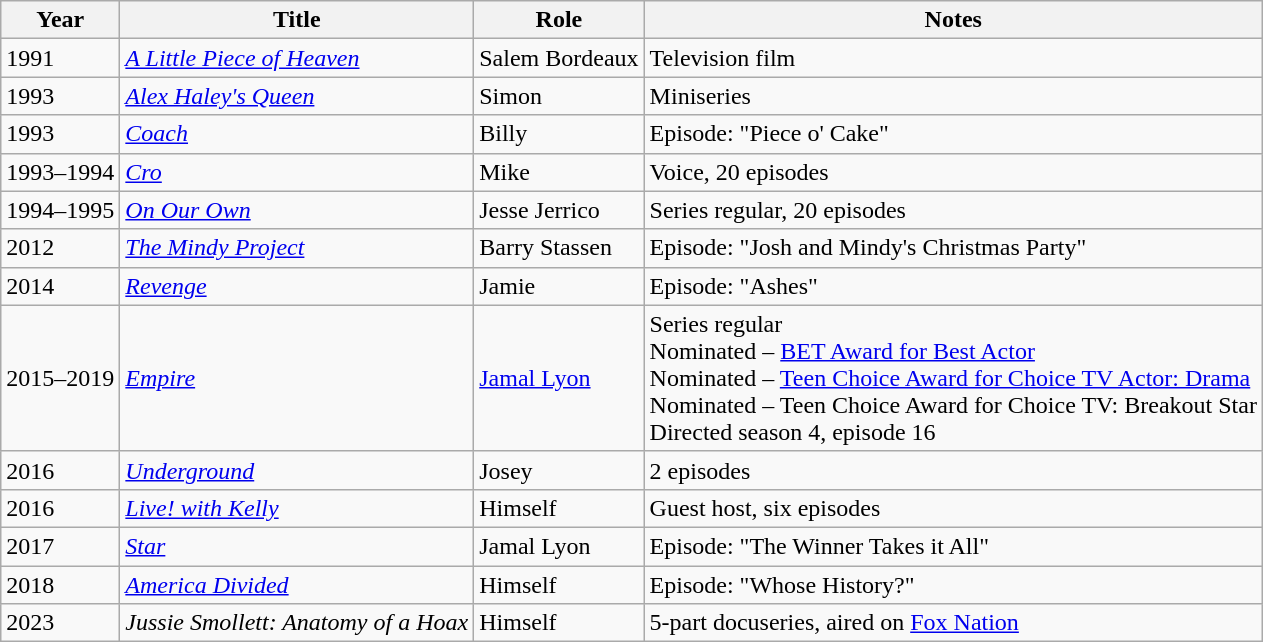<table class="wikitable sortable">
<tr>
<th>Year</th>
<th>Title</th>
<th>Role</th>
<th class="unsortable">Notes</th>
</tr>
<tr>
<td>1991</td>
<td><em><a href='#'>A Little Piece of Heaven</a></em></td>
<td>Salem Bordeaux</td>
<td>Television film</td>
</tr>
<tr>
<td>1993</td>
<td><em><a href='#'>Alex Haley's Queen</a></em></td>
<td>Simon</td>
<td>Miniseries</td>
</tr>
<tr>
<td>1993</td>
<td><em><a href='#'>Coach</a></em></td>
<td>Billy</td>
<td>Episode: "Piece o' Cake"</td>
</tr>
<tr>
<td>1993–1994</td>
<td><em><a href='#'>Cro</a></em></td>
<td>Mike</td>
<td>Voice, 20 episodes</td>
</tr>
<tr>
<td>1994–1995</td>
<td><em><a href='#'>On Our Own</a></em></td>
<td>Jesse Jerrico</td>
<td>Series regular, 20 episodes</td>
</tr>
<tr>
<td>2012</td>
<td><em><a href='#'>The Mindy Project</a></em></td>
<td>Barry Stassen</td>
<td>Episode: "Josh and Mindy's Christmas Party"</td>
</tr>
<tr>
<td>2014</td>
<td><em><a href='#'>Revenge</a></em></td>
<td>Jamie</td>
<td>Episode: "Ashes"</td>
</tr>
<tr>
<td>2015–2019</td>
<td><em><a href='#'>Empire</a></em></td>
<td><a href='#'>Jamal Lyon</a></td>
<td>Series regular<br>Nominated – <a href='#'>BET Award for Best Actor</a><br>Nominated – <a href='#'>Teen Choice Award for Choice TV Actor: Drama</a><br>Nominated – Teen Choice Award for Choice TV: Breakout Star<br>Directed season 4, episode 16</td>
</tr>
<tr>
<td>2016</td>
<td><em><a href='#'>Underground</a></em></td>
<td>Josey</td>
<td>2 episodes</td>
</tr>
<tr>
<td>2016</td>
<td><em><a href='#'>Live! with Kelly</a></em></td>
<td>Himself</td>
<td>Guest host, six episodes</td>
</tr>
<tr>
<td>2017</td>
<td><em><a href='#'>Star</a></em></td>
<td>Jamal Lyon</td>
<td>Episode: "The Winner Takes it All"</td>
</tr>
<tr>
<td>2018</td>
<td><em><a href='#'>America Divided</a></em></td>
<td>Himself</td>
<td>Episode: "Whose History?"</td>
</tr>
<tr>
<td>2023</td>
<td><em>Jussie Smollett: Anatomy of a Hoax</em></td>
<td>Himself</td>
<td>5-part docuseries, aired on <a href='#'>Fox Nation</a></td>
</tr>
</table>
